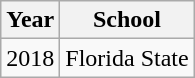<table class="wikitable">
<tr>
<th>Year</th>
<th>School</th>
</tr>
<tr>
<td>2018</td>
<td>Florida State</td>
</tr>
</table>
